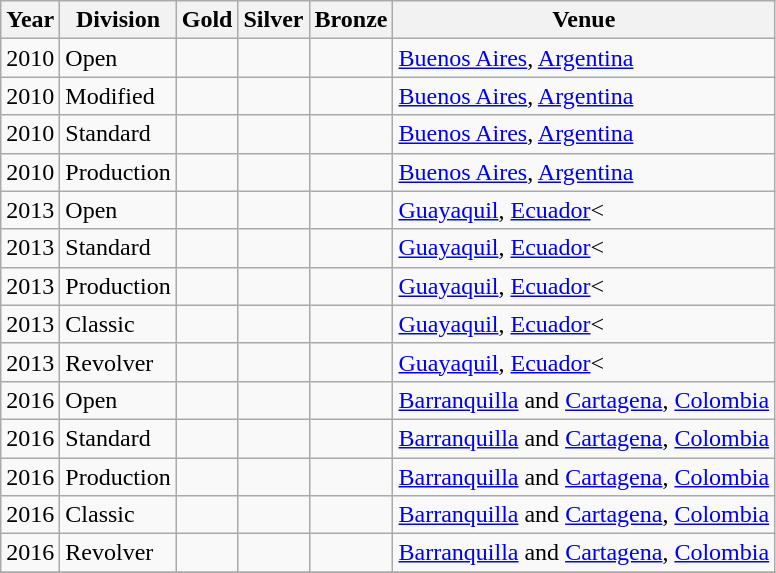<table class="wikitable sortable" style="text-align: left;">
<tr>
<th>Year</th>
<th>Division</th>
<th> Gold</th>
<th> Silver</th>
<th> Bronze</th>
<th>Venue</th>
</tr>
<tr>
<td>2010</td>
<td>Open</td>
<td></td>
<td></td>
<td></td>
<td><a href='#'>Buenos Aires</a>, <a href='#'>Argentina</a></td>
</tr>
<tr>
<td>2010</td>
<td>Modified</td>
<td></td>
<td></td>
<td></td>
<td><a href='#'>Buenos Aires</a>, <a href='#'>Argentina</a></td>
</tr>
<tr>
<td>2010</td>
<td>Standard</td>
<td></td>
<td></td>
<td></td>
<td><a href='#'>Buenos Aires</a>, <a href='#'>Argentina</a></td>
</tr>
<tr>
<td>2010</td>
<td>Production</td>
<td></td>
<td></td>
<td></td>
<td><a href='#'>Buenos Aires</a>, <a href='#'>Argentina</a></td>
</tr>
<tr>
<td>2013</td>
<td>Open</td>
<td></td>
<td></td>
<td></td>
<td><a href='#'>Guayaquil</a>, <a href='#'>Ecuador</a><</td>
</tr>
<tr>
<td>2013</td>
<td>Standard</td>
<td></td>
<td></td>
<td></td>
<td><a href='#'>Guayaquil</a>, <a href='#'>Ecuador</a><</td>
</tr>
<tr>
<td>2013</td>
<td>Production</td>
<td></td>
<td></td>
<td></td>
<td><a href='#'>Guayaquil</a>, <a href='#'>Ecuador</a><</td>
</tr>
<tr>
<td>2013</td>
<td>Classic</td>
<td></td>
<td></td>
<td></td>
<td><a href='#'>Guayaquil</a>, <a href='#'>Ecuador</a><</td>
</tr>
<tr>
<td>2013</td>
<td>Revolver</td>
<td></td>
<td></td>
<td></td>
<td><a href='#'>Guayaquil</a>, <a href='#'>Ecuador</a><</td>
</tr>
<tr>
<td>2016</td>
<td>Open</td>
<td></td>
<td></td>
<td></td>
<td><a href='#'>Barranquilla</a> and <a href='#'>Cartagena</a>, <a href='#'>Colombia</a></td>
</tr>
<tr>
<td>2016</td>
<td>Standard</td>
<td></td>
<td></td>
<td></td>
<td><a href='#'>Barranquilla</a> and <a href='#'>Cartagena</a>, <a href='#'>Colombia</a></td>
</tr>
<tr>
<td>2016</td>
<td>Production</td>
<td></td>
<td></td>
<td></td>
<td><a href='#'>Barranquilla</a> and <a href='#'>Cartagena</a>, <a href='#'>Colombia</a></td>
</tr>
<tr>
<td>2016</td>
<td>Classic</td>
<td></td>
<td></td>
<td></td>
<td><a href='#'>Barranquilla</a> and <a href='#'>Cartagena</a>, <a href='#'>Colombia</a></td>
</tr>
<tr>
<td>2016</td>
<td>Revolver</td>
<td></td>
<td></td>
<td></td>
<td><a href='#'>Barranquilla</a> and <a href='#'>Cartagena</a>, <a href='#'>Colombia</a></td>
</tr>
<tr>
</tr>
</table>
